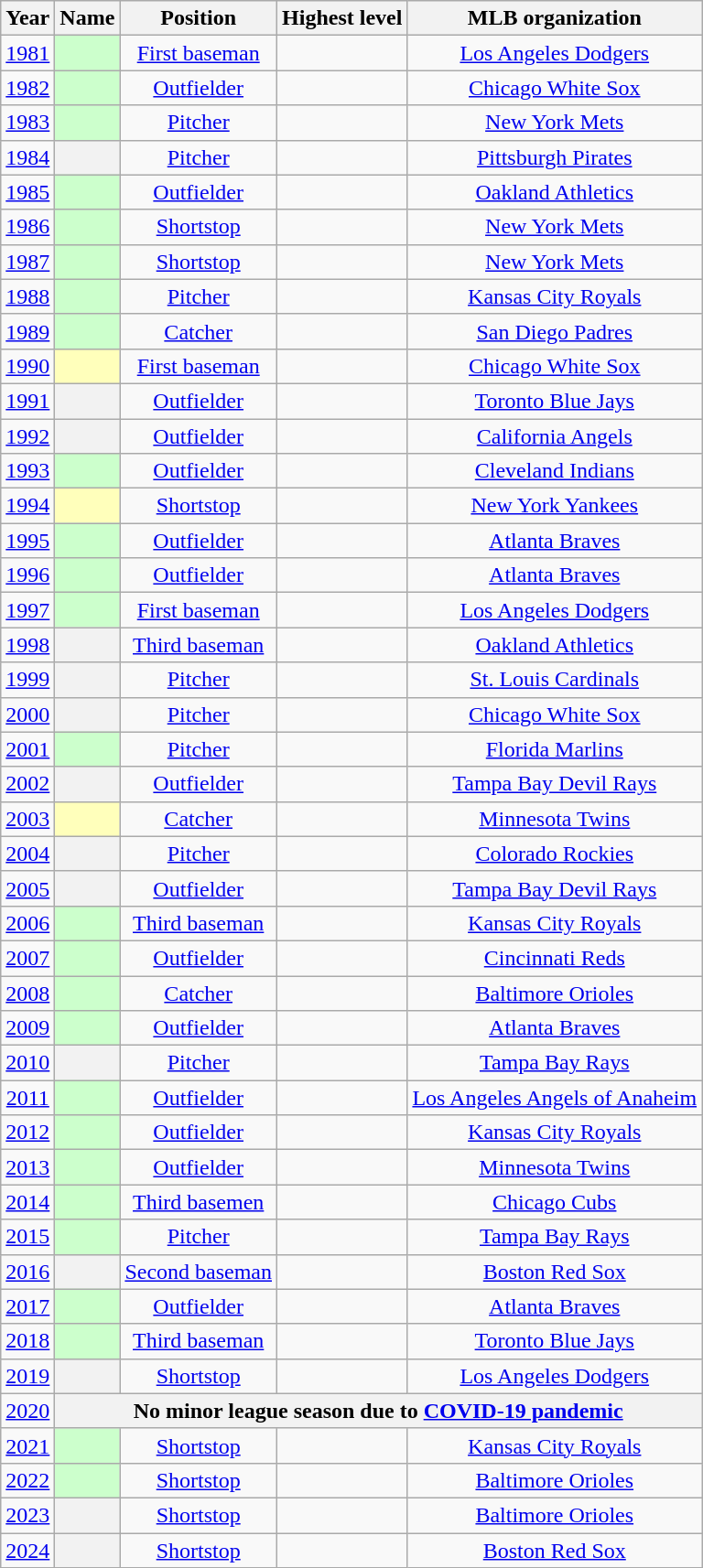<table class="wikitable sortable plainrowheaders" style="text-align: center;">
<tr>
<th scope="col">Year</th>
<th scope="col">Name</th>
<th scope="col">Position</th>
<th scope="col">Highest level</th>
<th scope="col">MLB organization</th>
</tr>
<tr>
<td><a href='#'>1981</a></td>
<th scope="row" style="background:#cfc; text-align: center;"></th>
<td><a href='#'>First baseman</a></td>
<td></td>
<td><a href='#'>Los Angeles Dodgers</a></td>
</tr>
<tr>
<td><a href='#'>1982</a></td>
<th scope="row" style="background:#cfc; text-align: center;"></th>
<td><a href='#'>Outfielder</a></td>
<td></td>
<td><a href='#'>Chicago White Sox</a></td>
</tr>
<tr>
<td><a href='#'>1983</a></td>
<th scope="row" style="background:#cfc; text-align: center;"></th>
<td><a href='#'>Pitcher</a></td>
<td></td>
<td><a href='#'>New York Mets</a></td>
</tr>
<tr>
<td><a href='#'>1984</a></td>
<th scope="row" style="text-align: center;"></th>
<td><a href='#'>Pitcher</a></td>
<td></td>
<td><a href='#'>Pittsburgh Pirates</a></td>
</tr>
<tr>
<td><a href='#'>1985</a></td>
<th scope="row" style="background:#cfc; text-align: center;"></th>
<td><a href='#'>Outfielder</a></td>
<td></td>
<td><a href='#'>Oakland Athletics</a></td>
</tr>
<tr>
<td><a href='#'>1986</a></td>
<th scope="row" style="background:#cfc; text-align: center;"> </th>
<td><a href='#'>Shortstop</a></td>
<td></td>
<td><a href='#'>New York Mets</a></td>
</tr>
<tr>
<td><a href='#'>1987</a></td>
<th scope="row" style="background:#cfc; text-align: center;"> </th>
<td><a href='#'>Shortstop</a></td>
<td></td>
<td><a href='#'>New York Mets</a></td>
</tr>
<tr>
<td><a href='#'>1988</a></td>
<th scope="row" style="background:#cfc; text-align: center;"></th>
<td><a href='#'>Pitcher</a></td>
<td></td>
<td><a href='#'>Kansas City Royals</a></td>
</tr>
<tr>
<td><a href='#'>1989</a></td>
<th scope="row" style="background:#cfc; text-align: center;"></th>
<td><a href='#'>Catcher</a></td>
<td></td>
<td><a href='#'>San Diego Padres</a></td>
</tr>
<tr>
<td><a href='#'>1990</a></td>
<th scope="row" style="background:#ffffbb; text-align:center"></th>
<td><a href='#'>First baseman</a></td>
<td></td>
<td><a href='#'>Chicago White Sox</a></td>
</tr>
<tr>
<td><a href='#'>1991</a></td>
<th scope="row" style="text-align: center;"></th>
<td><a href='#'>Outfielder</a></td>
<td></td>
<td><a href='#'>Toronto Blue Jays</a></td>
</tr>
<tr>
<td><a href='#'>1992</a></td>
<th scope="row" style="text-align: center;"></th>
<td><a href='#'>Outfielder</a></td>
<td></td>
<td><a href='#'>California Angels</a></td>
</tr>
<tr>
<td><a href='#'>1993</a></td>
<th scope="row" style="background:#cfc; text-align:center"></th>
<td><a href='#'>Outfielder</a></td>
<td></td>
<td><a href='#'>Cleveland Indians</a></td>
</tr>
<tr>
<td><a href='#'>1994</a></td>
<th scope="row" style="background:#ffffbb; text-align:center"></th>
<td><a href='#'>Shortstop</a></td>
<td></td>
<td><a href='#'>New York Yankees</a></td>
</tr>
<tr>
<td><a href='#'>1995</a></td>
<th scope="row" style="background:#cfc; text-align:center"> </th>
<td><a href='#'>Outfielder</a></td>
<td></td>
<td><a href='#'>Atlanta Braves</a></td>
</tr>
<tr>
<td><a href='#'>1996</a></td>
<th scope="row" style="background:#cfc; text-align:center"> </th>
<td><a href='#'>Outfielder</a></td>
<td></td>
<td><a href='#'>Atlanta Braves</a></td>
</tr>
<tr>
<td><a href='#'>1997</a></td>
<th scope="row" style="background:#cfc; text-align:center"></th>
<td><a href='#'>First baseman</a></td>
<td></td>
<td><a href='#'>Los Angeles Dodgers</a></td>
</tr>
<tr>
<td><a href='#'>1998</a></td>
<th scope="row" style="text-align: center;"></th>
<td><a href='#'>Third baseman</a></td>
<td></td>
<td><a href='#'>Oakland Athletics</a></td>
</tr>
<tr>
<td><a href='#'>1999</a></td>
<th scope="row" style="text-align: center;"></th>
<td><a href='#'>Pitcher</a></td>
<td></td>
<td><a href='#'>St. Louis Cardinals</a></td>
</tr>
<tr>
<td><a href='#'>2000</a></td>
<th scope="row" style="text-align: center;"></th>
<td><a href='#'>Pitcher</a></td>
<td></td>
<td><a href='#'>Chicago White Sox</a></td>
</tr>
<tr>
<td><a href='#'>2001</a></td>
<th scope="row" style="background:#cfc; text-align:center"></th>
<td><a href='#'>Pitcher</a></td>
<td></td>
<td><a href='#'>Florida Marlins</a></td>
</tr>
<tr>
<td><a href='#'>2002</a></td>
<th scope="row" style="text-align: center;"></th>
<td><a href='#'>Outfielder</a></td>
<td></td>
<td><a href='#'>Tampa Bay Devil Rays</a></td>
</tr>
<tr>
<td><a href='#'>2003</a></td>
<th scope="row" style="background:#ffffbb; text-align:center"></th>
<td><a href='#'>Catcher</a></td>
<td></td>
<td><a href='#'>Minnesota Twins</a></td>
</tr>
<tr>
<td><a href='#'>2004</a></td>
<th scope="row" style="text-align: center;"></th>
<td><a href='#'>Pitcher</a></td>
<td></td>
<td><a href='#'>Colorado Rockies</a></td>
</tr>
<tr>
<td><a href='#'>2005</a></td>
<th scope="row" style="text-align: center;"></th>
<td><a href='#'>Outfielder</a></td>
<td></td>
<td><a href='#'>Tampa Bay Devil Rays</a></td>
</tr>
<tr>
<td><a href='#'>2006</a></td>
<th scope="row" style="background:#cfc; text-align:center"></th>
<td><a href='#'>Third baseman</a></td>
<td></td>
<td><a href='#'>Kansas City Royals</a></td>
</tr>
<tr>
<td><a href='#'>2007</a></td>
<th scope="row" style="background:#cfc; text-align:center"></th>
<td><a href='#'>Outfielder</a></td>
<td></td>
<td><a href='#'>Cincinnati Reds</a></td>
</tr>
<tr>
<td><a href='#'>2008</a></td>
<th scope="row" style="background:#cfc; text-align:center"></th>
<td><a href='#'>Catcher</a></td>
<td></td>
<td><a href='#'>Baltimore Orioles</a></td>
</tr>
<tr>
<td><a href='#'>2009</a></td>
<th scope="row" style="background:#cfc; text-align:center"></th>
<td><a href='#'>Outfielder</a></td>
<td></td>
<td><a href='#'>Atlanta Braves</a></td>
</tr>
<tr>
<td><a href='#'>2010</a></td>
<th scope="row" style="text-align: center;"></th>
<td><a href='#'>Pitcher</a></td>
<td></td>
<td><a href='#'>Tampa Bay Rays</a></td>
</tr>
<tr>
<td><a href='#'>2011</a></td>
<th scope="row" style="background:#cfc; text-align:center"></th>
<td><a href='#'>Outfielder</a></td>
<td></td>
<td><a href='#'>Los Angeles Angels of Anaheim</a></td>
</tr>
<tr>
<td><a href='#'>2012</a></td>
<th scope="row" style="background:#cfc; text-align:center"></th>
<td><a href='#'>Outfielder</a></td>
<td></td>
<td><a href='#'>Kansas City Royals</a></td>
</tr>
<tr>
<td><a href='#'>2013</a></td>
<th scope="row" style="background:#cfc; text-align:center"></th>
<td><a href='#'>Outfielder</a></td>
<td></td>
<td><a href='#'>Minnesota Twins</a></td>
</tr>
<tr>
<td><a href='#'>2014</a></td>
<th scope="row" style="background:#cfc; text-align:center"></th>
<td><a href='#'>Third basemen</a></td>
<td></td>
<td><a href='#'>Chicago Cubs</a></td>
</tr>
<tr>
<td><a href='#'>2015</a></td>
<th scope="row" style="background:#cfc; text-align: center;"></th>
<td><a href='#'>Pitcher</a></td>
<td></td>
<td><a href='#'>Tampa Bay Rays</a></td>
</tr>
<tr>
<td><a href='#'>2016</a></td>
<th scope="row" style="text-align: center;"></th>
<td><a href='#'>Second baseman</a></td>
<td></td>
<td><a href='#'>Boston Red Sox</a></td>
</tr>
<tr>
<td><a href='#'>2017</a></td>
<th scope="row" style="text-align: center;background:#cfc"></th>
<td><a href='#'>Outfielder</a></td>
<td></td>
<td><a href='#'>Atlanta Braves</a></td>
</tr>
<tr>
<td><a href='#'>2018</a></td>
<th scope="row" style="text-align: center;background:#cfc"></th>
<td><a href='#'>Third baseman</a></td>
<td></td>
<td><a href='#'>Toronto Blue Jays</a></td>
</tr>
<tr>
<td><a href='#'>2019</a></td>
<th scope="row" style="text-align: center;"></th>
<td><a href='#'>Shortstop</a></td>
<td></td>
<td><a href='#'>Los Angeles Dodgers</a></td>
</tr>
<tr>
<td><a href='#'>2020</a></td>
<th colspan="4" scope="row" style="text-align: center;">No minor league season due to <a href='#'>COVID-19 pandemic</a></th>
</tr>
<tr>
<td><a href='#'>2021</a></td>
<th scope="row" style="text-align: center;background:#cfc"></th>
<td><a href='#'>Shortstop</a></td>
<td></td>
<td><a href='#'>Kansas City Royals</a></td>
</tr>
<tr>
<td><a href='#'>2022</a></td>
<th scope="row" style="text-align: center;background:#cfc"></th>
<td><a href='#'>Shortstop</a></td>
<td></td>
<td><a href='#'>Baltimore Orioles</a></td>
</tr>
<tr>
<td><a href='#'>2023</a></td>
<th scope="row" style="text-align: center;"></th>
<td><a href='#'>Shortstop</a></td>
<td></td>
<td><a href='#'>Baltimore Orioles</a></td>
</tr>
<tr>
<td><a href='#'>2024</a></td>
<th scope="row" style="text-align: center;"></th>
<td><a href='#'>Shortstop</a></td>
<td></td>
<td><a href='#'>Boston Red Sox</a></td>
</tr>
</table>
